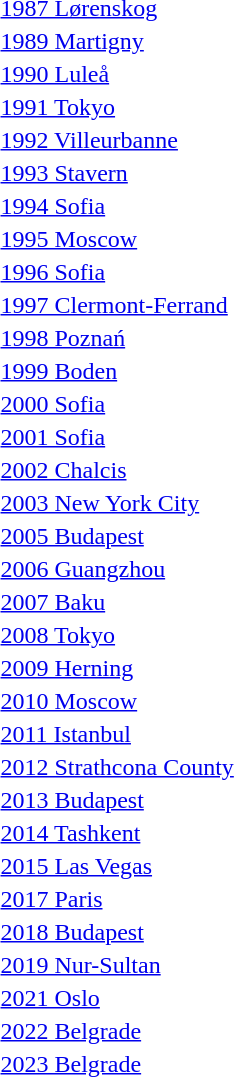<table>
<tr>
<td><a href='#'>1987 Lørenskog</a></td>
<td></td>
<td></td>
<td></td>
</tr>
<tr>
<td><a href='#'>1989 Martigny</a></td>
<td></td>
<td></td>
<td></td>
</tr>
<tr>
<td><a href='#'>1990 Luleå</a></td>
<td></td>
<td></td>
<td></td>
</tr>
<tr>
<td><a href='#'>1991 Tokyo</a></td>
<td></td>
<td></td>
<td></td>
</tr>
<tr>
<td><a href='#'>1992 Villeurbanne</a></td>
<td></td>
<td></td>
<td></td>
</tr>
<tr>
<td><a href='#'>1993 Stavern</a></td>
<td></td>
<td></td>
<td></td>
</tr>
<tr>
<td><a href='#'>1994 Sofia</a></td>
<td></td>
<td></td>
<td></td>
</tr>
<tr>
<td><a href='#'>1995 Moscow</a></td>
<td></td>
<td></td>
<td></td>
</tr>
<tr>
<td><a href='#'>1996 Sofia</a></td>
<td></td>
<td></td>
<td></td>
</tr>
<tr>
<td><a href='#'>1997 Clermont-Ferrand</a></td>
<td></td>
<td></td>
<td></td>
</tr>
<tr>
<td><a href='#'>1998 Poznań</a></td>
<td></td>
<td></td>
<td></td>
</tr>
<tr>
<td><a href='#'>1999 Boden</a></td>
<td></td>
<td></td>
<td></td>
</tr>
<tr>
<td><a href='#'>2000 Sofia</a></td>
<td></td>
<td></td>
<td></td>
</tr>
<tr>
<td><a href='#'>2001 Sofia</a></td>
<td></td>
<td></td>
<td></td>
</tr>
<tr>
<td><a href='#'>2002 Chalcis</a></td>
<td></td>
<td></td>
<td></td>
</tr>
<tr>
<td><a href='#'>2003 New York City</a></td>
<td></td>
<td></td>
<td></td>
</tr>
<tr>
<td rowspan=2><a href='#'>2005 Budapest</a></td>
<td rowspan=2></td>
<td rowspan=2></td>
<td></td>
</tr>
<tr>
<td></td>
</tr>
<tr>
<td rowspan=2><a href='#'>2006 Guangzhou</a></td>
<td rowspan=2></td>
<td rowspan=2></td>
<td></td>
</tr>
<tr>
<td></td>
</tr>
<tr>
<td rowspan=2><a href='#'>2007 Baku</a></td>
<td rowspan=2></td>
<td rowspan=2></td>
<td></td>
</tr>
<tr>
<td></td>
</tr>
<tr>
<td rowspan=2><a href='#'>2008 Tokyo</a></td>
<td rowspan=2></td>
<td rowspan=2></td>
<td></td>
</tr>
<tr>
<td></td>
</tr>
<tr>
<td rowspan=2><a href='#'>2009 Herning</a></td>
<td rowspan=2></td>
<td rowspan=2></td>
<td></td>
</tr>
<tr>
<td></td>
</tr>
<tr>
<td rowspan=2><a href='#'>2010 Moscow</a></td>
<td rowspan=2></td>
<td rowspan=2></td>
<td></td>
</tr>
<tr>
<td></td>
</tr>
<tr>
<td rowspan=2><a href='#'>2011 Istanbul</a></td>
<td rowspan=2></td>
<td rowspan=2></td>
<td></td>
</tr>
<tr>
<td></td>
</tr>
<tr>
<td rowspan=2><a href='#'>2012 Strathcona County</a></td>
<td rowspan=2></td>
<td rowspan=2></td>
<td></td>
</tr>
<tr>
<td></td>
</tr>
<tr>
<td rowspan=2><a href='#'>2013 Budapest</a></td>
<td rowspan=2></td>
<td rowspan=2></td>
<td></td>
</tr>
<tr>
<td></td>
</tr>
<tr>
<td rowspan=2><a href='#'>2014 Tashkent</a></td>
<td rowspan=2></td>
<td rowspan=2></td>
<td></td>
</tr>
<tr>
<td></td>
</tr>
<tr>
<td rowspan=2><a href='#'>2015 Las Vegas</a></td>
<td rowspan=2></td>
<td rowspan=2></td>
<td></td>
</tr>
<tr>
<td></td>
</tr>
<tr>
<td rowspan=2><a href='#'>2017 Paris</a></td>
<td rowspan=2></td>
<td rowspan=2></td>
<td></td>
</tr>
<tr>
<td></td>
</tr>
<tr>
<td rowspan=2><a href='#'>2018 Budapest</a></td>
<td rowspan=2></td>
<td rowspan=2></td>
<td></td>
</tr>
<tr>
<td></td>
</tr>
<tr>
<td rowspan=2><a href='#'>2019 Nur-Sultan</a></td>
<td rowspan=2></td>
<td rowspan=2></td>
<td></td>
</tr>
<tr>
<td></td>
</tr>
<tr>
<td rowspan=2><a href='#'>2021 Oslo</a></td>
<td rowspan=2></td>
<td rowspan=2></td>
<td></td>
</tr>
<tr>
<td></td>
</tr>
<tr>
<td rowspan=2><a href='#'>2022 Belgrade</a></td>
<td rowspan=2></td>
<td rowspan=2></td>
<td></td>
</tr>
<tr>
<td></td>
</tr>
<tr>
<td rowspan=2><a href='#'>2023 Belgrade</a></td>
<td rowspan=2></td>
<td rowspan=2></td>
<td></td>
</tr>
<tr>
<td></td>
</tr>
</table>
